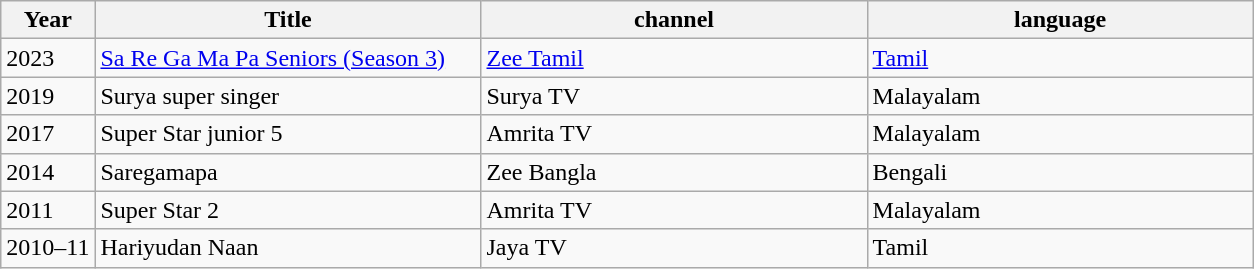<table class="wikitable">
<tr>
<th rowspan="">Year</th>
<th rowspan="" style="width:250px;">Title</th>
<th rowspan="" style="width:250px;">channel</th>
<th rowspan="" style="width:250px;">language</th>
</tr>
<tr>
<td>2023</td>
<td><a href='#'>Sa Re Ga Ma Pa Seniors (Season 3)</a></td>
<td><a href='#'>Zee Tamil</a></td>
<td><a href='#'>Tamil</a></td>
</tr>
<tr>
<td>2019</td>
<td>Surya super singer</td>
<td>Surya TV</td>
<td>Malayalam</td>
</tr>
<tr>
<td>2017</td>
<td>Super Star junior 5</td>
<td>Amrita TV</td>
<td>Malayalam</td>
</tr>
<tr>
<td>2014</td>
<td>Saregamapa</td>
<td>Zee Bangla</td>
<td>Bengali</td>
</tr>
<tr>
<td>2011</td>
<td>Super Star 2</td>
<td>Amrita TV</td>
<td>Malayalam</td>
</tr>
<tr>
<td>2010–11</td>
<td>Hariyudan Naan</td>
<td>Jaya TV</td>
<td>Tamil</td>
</tr>
</table>
